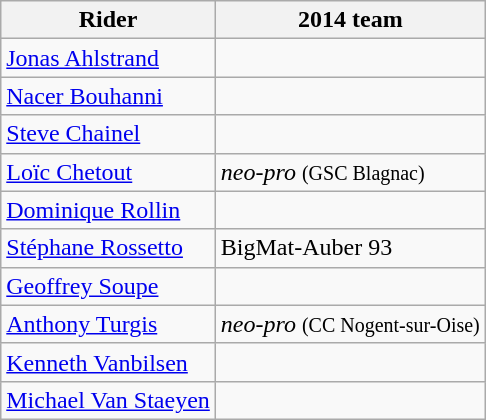<table class="wikitable">
<tr>
<th>Rider</th>
<th>2014 team</th>
</tr>
<tr>
<td><a href='#'>Jonas Ahlstrand</a></td>
<td></td>
</tr>
<tr>
<td><a href='#'>Nacer Bouhanni</a></td>
<td></td>
</tr>
<tr>
<td><a href='#'>Steve Chainel</a></td>
<td></td>
</tr>
<tr>
<td><a href='#'>Loïc Chetout</a></td>
<td><em>neo-pro</em> <small>(GSC Blagnac)</small></td>
</tr>
<tr>
<td><a href='#'>Dominique Rollin</a></td>
<td></td>
</tr>
<tr>
<td><a href='#'>Stéphane Rossetto</a></td>
<td>BigMat-Auber 93</td>
</tr>
<tr>
<td><a href='#'>Geoffrey Soupe</a></td>
<td></td>
</tr>
<tr>
<td><a href='#'>Anthony Turgis</a></td>
<td><em>neo-pro</em> <small>(CC Nogent-sur-Oise)</small></td>
</tr>
<tr>
<td><a href='#'>Kenneth Vanbilsen</a></td>
<td></td>
</tr>
<tr>
<td><a href='#'>Michael Van Staeyen</a></td>
<td></td>
</tr>
</table>
